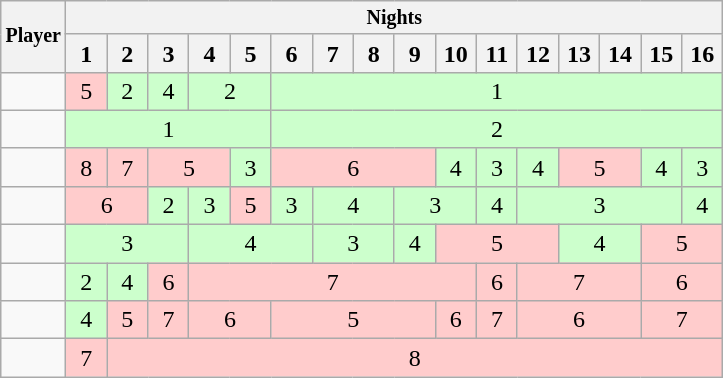<table class="wikitable sortable">
<tr style="font-size:10pt;font-weight:bold">
<th rowspan=2>Player</th>
<th colspan=16>Nights</th>
</tr>
<tr>
<th style="width:20px;">1</th>
<th style="width:20px;">2</th>
<th style="width:20px;">3</th>
<th style="width:20px;">4</th>
<th style="width:20px;">5</th>
<th style="width:20px;">6</th>
<th style="width:20px;">7</th>
<th style="width:20px;">8</th>
<th style="width:20px;">9</th>
<th style="width:20px;">10</th>
<th style="width:20px;">11</th>
<th style="width:20px;">12</th>
<th style="width:20px;">13</th>
<th style="width:20px;">14</th>
<th style="width:20px;">15</th>
<th style="width:20px;">16</th>
</tr>
<tr>
<td></td>
<td style="text-align:center; background:#ffcccc;">5</td>
<td style="text-align:center; background:#cfc;">2</td>
<td style="text-align:center; background:#cfc;">4</td>
<td colspan=2 style="text-align:center; background:#cfc;">2</td>
<td colspan=11 style="text-align:center; background:#cfc;">1</td>
</tr>
<tr>
<td></td>
<td colspan=5 style="text-align:center; background:#cfc;">1</td>
<td colspan=11 style="text-align:center; background:#cfc;">2</td>
</tr>
<tr>
<td></td>
<td style="text-align:center; background:#ffcccc;">8</td>
<td style="text-align:center; background:#ffcccc;">7</td>
<td colspan=2 style="text-align:center; background:#ffcccc;">5</td>
<td style="text-align:center; background:#cfc;">3</td>
<td colspan=4 style="text-align:center; background:#ffcccc;">6</td>
<td style="text-align:center; background:#cfc;">4</td>
<td style="text-align:center; background:#cfc;">3</td>
<td style="text-align:center; background:#cfc;">4</td>
<td colspan=2 style="text-align:center; background:#ffcccc;">5</td>
<td style="text-align:center; background:#cfc;">4</td>
<td style="text-align:center; background:#cfc;">3</td>
</tr>
<tr>
<td></td>
<td colspan=2 style="text-align:center; background:#ffcccc;">6</td>
<td style="text-align:center; background:#cfc;">2</td>
<td style="text-align:center; background:#cfc;">3</td>
<td style="text-align:center; background:#ffcccc;">5</td>
<td style="text-align:center; background:#cfc;">3</td>
<td colspan=2 style="text-align:center; background:#cfc;">4</td>
<td colspan=2 style="text-align:center; background:#cfc;">3</td>
<td style="text-align:center; background:#cfc;">4</td>
<td colspan=4 style="text-align:center; background:#cfc;">3</td>
<td style="text-align:center; background:#cfc;">4</td>
</tr>
<tr>
<td></td>
<td colspan=3 style="text-align:center; background:#cfc;">3</td>
<td colspan=3 style="text-align:center; background:#cfc;">4</td>
<td colspan=2 style="text-align:center; background:#cfc;">3</td>
<td style="text-align:center; background:#cfc;">4</td>
<td colspan=3 style="text-align:center; background:#ffcccc;">5</td>
<td colspan=2 style="text-align:center; background:#cfc;">4</td>
<td colspan=2 style="text-align:center; background:#ffcccc;">5</td>
</tr>
<tr>
<td></td>
<td style="text-align:center; background:#cfc;">2</td>
<td style="text-align:center; background:#cfc;">4</td>
<td style="text-align:center; background:#ffcccc;">6</td>
<td colspan=7 style="text-align:center; background:#ffcccc;">7</td>
<td style="text-align:center; background:#ffcccc;">6</td>
<td colspan=3 style="text-align:center; background:#ffcccc;">7</td>
<td colspan=2 style="text-align:center; background:#ffcccc;">6</td>
</tr>
<tr>
<td></td>
<td style="text-align:center; background:#cfc;">4</td>
<td style="text-align:center; background:#ffcccc;">5</td>
<td style="text-align:center; background:#ffcccc;">7</td>
<td colspan=2 style="text-align:center; background:#ffcccc;">6</td>
<td colspan=4 style="text-align:center; background:#ffcccc;">5</td>
<td style="text-align:center; background:#ffcccc;">6</td>
<td style="text-align:center; background:#ffcccc;">7</td>
<td colspan=3 style="text-align:center; background:#ffcccc;">6</td>
<td colspan=2 style="text-align:center; background:#ffcccc;">7</td>
</tr>
<tr>
<td></td>
<td style="text-align:center; background:#ffcccc;">7</td>
<td colspan=15 style="text-align:center; background:#ffcccc;">8</td>
</tr>
</table>
